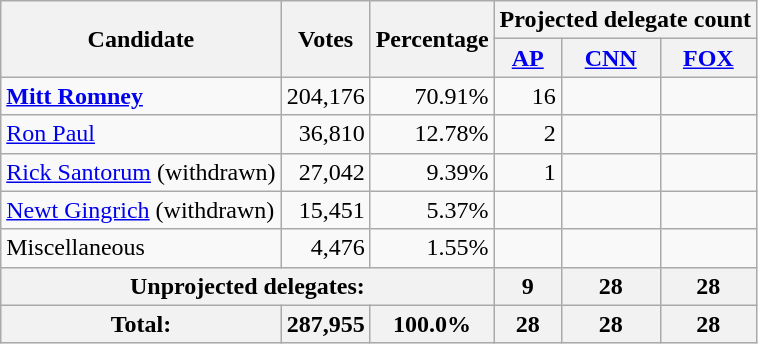<table class="wikitable" style="text-align:right;">
<tr>
<th rowspan="2">Candidate</th>
<th rowspan="2">Votes</th>
<th rowspan="2">Percentage</th>
<th colspan="3">Projected delegate count</th>
</tr>
<tr>
<th><a href='#'>AP</a></th>
<th><a href='#'>CNN</a><br></th>
<th><a href='#'>FOX</a><br></th>
</tr>
<tr>
<td style="text-align:left;"> <strong><a href='#'>Mitt Romney</a></strong></td>
<td>204,176</td>
<td>70.91%</td>
<td>16</td>
<td></td>
<td></td>
</tr>
<tr>
<td style="text-align:left;"><a href='#'>Ron Paul</a></td>
<td>36,810</td>
<td>12.78%</td>
<td>2</td>
<td></td>
<td></td>
</tr>
<tr>
<td style="text-align:left;"><a href='#'>Rick Santorum</a> (withdrawn)</td>
<td>27,042</td>
<td>9.39%</td>
<td>1</td>
<td></td>
<td></td>
</tr>
<tr>
<td style="text-align:left;"><a href='#'>Newt Gingrich</a> (withdrawn)</td>
<td>15,451</td>
<td>5.37%</td>
<td></td>
<td></td>
<td></td>
</tr>
<tr>
<td style="text-align:left;">Miscellaneous</td>
<td>4,476</td>
<td>1.55%</td>
<td></td>
<td></td>
<td></td>
</tr>
<tr style="background:#eee;">
<th colspan="3">Unprojected delegates:</th>
<th>9</th>
<th>28</th>
<th>28</th>
</tr>
<tr style="background:#eee;">
<th>Total:</th>
<th>287,955</th>
<th>100.0%</th>
<th>28</th>
<th>28</th>
<th>28</th>
</tr>
</table>
